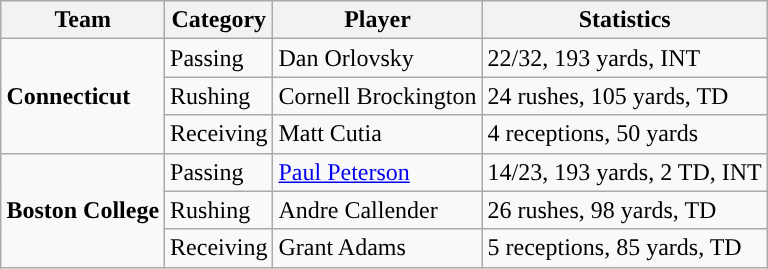<table class="wikitable" style="float: right;">
<tr>
<th>Team</th>
<th>Category</th>
<th>Player</th>
<th>Statistics</th>
</tr>
<tr>
<td rowspan=3><strong>Connecticut</strong></td>
<td>Passing</td>
<td>Dan Orlovsky</td>
<td>22/32, 193 yards, INT</td>
</tr>
<tr>
<td>Rushing</td>
<td>Cornell Brockington</td>
<td>24 rushes, 105 yards, TD</td>
</tr>
<tr>
<td>Receiving</td>
<td>Matt Cutia</td>
<td>4 receptions, 50 yards</td>
</tr>
<tr>
<td rowspan=3><strong>Boston College</strong></td>
<td>Passing</td>
<td><a href='#'>Paul Peterson</a></td>
<td>14/23, 193 yards, 2 TD, INT</td>
</tr>
<tr>
<td>Rushing</td>
<td>Andre Callender</td>
<td>26 rushes, 98 yards, TD</td>
</tr>
<tr>
<td>Receiving</td>
<td>Grant Adams</td>
<td>5 receptions, 85 yards, TD</td>
</tr>
</table>
